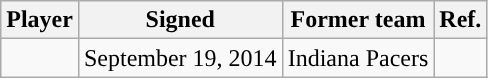<table class="wikitable sortable sortable" style="text-align: center">
<tr>
<th>Player</th>
<th>Signed</th>
<th>Former team</th>
<th>Ref.</th>
</tr>
<tr>
<td></td>
<td>September 19, 2014</td>
<td>Indiana Pacers</td>
<td></td>
</tr>
</table>
